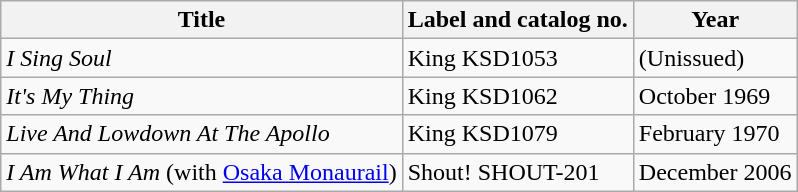<table class="wikitable">
<tr>
<th>Title</th>
<th>Label and catalog no.</th>
<th>Year</th>
</tr>
<tr>
<td><em>I Sing Soul</em></td>
<td>King KSD1053</td>
<td>(Unissued)</td>
</tr>
<tr>
<td><em>It's My Thing</em></td>
<td>King KSD1062</td>
<td>October 1969</td>
</tr>
<tr>
<td><em>Live And Lowdown At The Apollo</em></td>
<td>King KSD1079</td>
<td>February 1970</td>
</tr>
<tr>
<td><em>I Am What I Am</em> (with <a href='#'>Osaka Monaurail</a>)</td>
<td>Shout! SHOUT-201</td>
<td>December 2006</td>
</tr>
</table>
